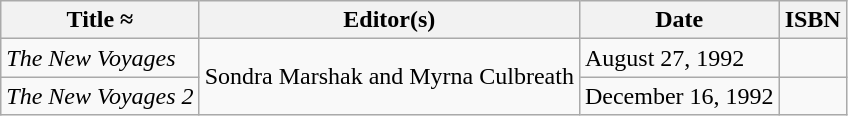<table class="wikitable">
<tr>
<th>Title ≈</th>
<th>Editor(s)</th>
<th>Date</th>
<th>ISBN</th>
</tr>
<tr>
<td><em>The New Voyages</em></td>
<td rowspan="2">Sondra Marshak and Myrna Culbreath</td>
<td>August 27, 1992</td>
<td></td>
</tr>
<tr>
<td><em>The New Voyages 2</em></td>
<td>December 16, 1992</td>
<td></td>
</tr>
</table>
